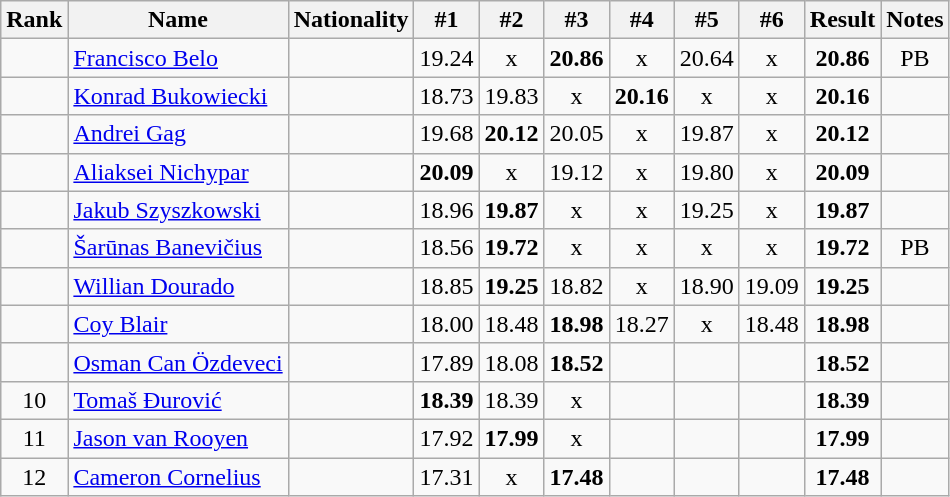<table class="wikitable sortable" style="text-align:center">
<tr>
<th>Rank</th>
<th>Name</th>
<th>Nationality</th>
<th>#1</th>
<th>#2</th>
<th>#3</th>
<th>#4</th>
<th>#5</th>
<th>#6</th>
<th>Result</th>
<th>Notes</th>
</tr>
<tr>
<td></td>
<td align=left><a href='#'>Francisco Belo</a></td>
<td align=left></td>
<td>19.24</td>
<td>x</td>
<td><strong>20.86</strong></td>
<td>x</td>
<td>20.64</td>
<td>x</td>
<td><strong>20.86</strong></td>
<td>PB</td>
</tr>
<tr>
<td></td>
<td align=left><a href='#'>Konrad Bukowiecki</a></td>
<td align=left></td>
<td>18.73</td>
<td>19.83</td>
<td>x</td>
<td><strong>20.16</strong></td>
<td>x</td>
<td>x</td>
<td><strong>20.16</strong></td>
<td></td>
</tr>
<tr>
<td></td>
<td align=left><a href='#'>Andrei Gag</a></td>
<td align=left></td>
<td>19.68</td>
<td><strong>20.12</strong></td>
<td>20.05</td>
<td>x</td>
<td>19.87</td>
<td>x</td>
<td><strong>20.12</strong></td>
<td></td>
</tr>
<tr>
<td></td>
<td align=left><a href='#'>Aliaksei Nichypar</a></td>
<td align=left></td>
<td><strong>20.09</strong></td>
<td>x</td>
<td>19.12</td>
<td>x</td>
<td>19.80</td>
<td>x</td>
<td><strong>20.09</strong></td>
<td></td>
</tr>
<tr>
<td></td>
<td align=left><a href='#'>Jakub Szyszkowski</a></td>
<td align=left></td>
<td>18.96</td>
<td><strong>19.87</strong></td>
<td>x</td>
<td>x</td>
<td>19.25</td>
<td>x</td>
<td><strong>19.87</strong></td>
<td></td>
</tr>
<tr>
<td></td>
<td align=left><a href='#'>Šarūnas Banevičius</a></td>
<td align=left></td>
<td>18.56</td>
<td><strong>19.72</strong></td>
<td>x</td>
<td>x</td>
<td>x</td>
<td>x</td>
<td><strong>19.72</strong></td>
<td>PB</td>
</tr>
<tr>
<td></td>
<td align=left><a href='#'>Willian Dourado</a></td>
<td align=left></td>
<td>18.85</td>
<td><strong>19.25</strong></td>
<td>18.82</td>
<td>x</td>
<td>18.90</td>
<td>19.09</td>
<td><strong>19.25</strong></td>
<td></td>
</tr>
<tr>
<td></td>
<td align=left><a href='#'>Coy Blair</a></td>
<td align=left></td>
<td>18.00</td>
<td>18.48</td>
<td><strong>18.98</strong></td>
<td>18.27</td>
<td>x</td>
<td>18.48</td>
<td><strong>18.98</strong></td>
<td></td>
</tr>
<tr>
<td></td>
<td align=left><a href='#'>Osman Can Özdeveci</a></td>
<td align=left></td>
<td>17.89</td>
<td>18.08</td>
<td><strong>18.52</strong></td>
<td></td>
<td></td>
<td></td>
<td><strong>18.52</strong></td>
<td></td>
</tr>
<tr>
<td>10</td>
<td align=left><a href='#'>Tomaš Đurović</a></td>
<td align=left></td>
<td><strong>18.39</strong></td>
<td>18.39</td>
<td>x</td>
<td></td>
<td></td>
<td></td>
<td><strong>18.39</strong></td>
<td></td>
</tr>
<tr>
<td>11</td>
<td align=left><a href='#'>Jason van Rooyen</a></td>
<td align=left></td>
<td>17.92</td>
<td><strong>17.99</strong></td>
<td>x</td>
<td></td>
<td></td>
<td></td>
<td><strong>17.99</strong></td>
<td></td>
</tr>
<tr>
<td>12</td>
<td align=left><a href='#'>Cameron Cornelius</a></td>
<td align=left></td>
<td>17.31</td>
<td>x</td>
<td><strong>17.48</strong></td>
<td></td>
<td></td>
<td></td>
<td><strong>17.48</strong></td>
<td></td>
</tr>
</table>
